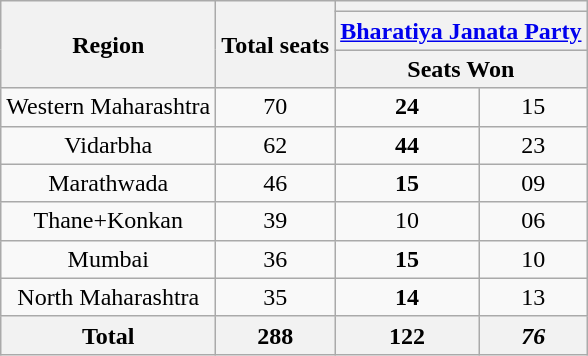<table class="wikitable sortable" style="text-align:center;">
<tr>
<th rowspan="3">Region</th>
<th rowspan="3">Total seats</th>
<th colspan="2"></th>
</tr>
<tr bgcolor="#cccccc">
<th colspan="2"><a href='#'>Bharatiya Janata Party</a></th>
</tr>
<tr>
<th colspan="2">Seats Won</th>
</tr>
<tr>
<td>Western Maharashtra</td>
<td>70</td>
<td><strong>24</strong></td>
<td> 15</td>
</tr>
<tr>
<td>Vidarbha</td>
<td>62</td>
<td><strong>44</strong></td>
<td> 23</td>
</tr>
<tr>
<td>Marathwada</td>
<td>46</td>
<td><strong>15</strong></td>
<td> 09</td>
</tr>
<tr>
<td>Thane+Konkan</td>
<td>39</td>
<td>10</td>
<td> 06</td>
</tr>
<tr>
<td>Mumbai</td>
<td>36</td>
<td><strong>15</strong></td>
<td> 10</td>
</tr>
<tr>
<td>North Maharashtra</td>
<td>35</td>
<td><strong>14</strong></td>
<td> 13</td>
</tr>
<tr>
<th><strong>Total</strong></th>
<th><strong>288</strong></th>
<th><strong>122</strong></th>
<th><em> 76</em></th>
</tr>
</table>
